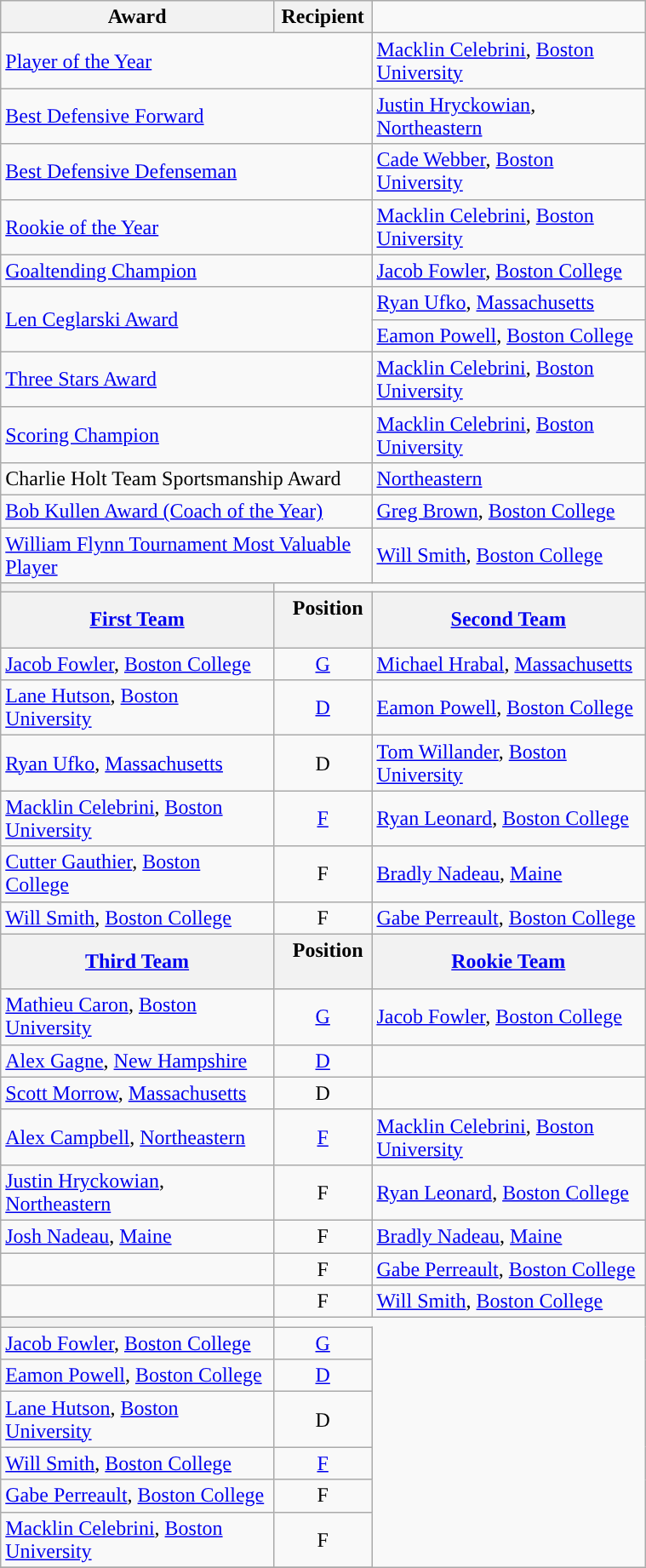<table class="wikitable" width=40%>
<tr>
<th>Award</th>
<th>Recipient</th>
</tr>
<tr>
<td colspan=2><a href='#'>Player of the Year</a></td>
<td><a href='#'>Macklin Celebrini</a>, <a href='#'>Boston University</a></td>
</tr>
<tr>
<td colspan=2><a href='#'>Best Defensive Forward</a></td>
<td><a href='#'>Justin Hryckowian</a>, <a href='#'>Northeastern</a></td>
</tr>
<tr>
<td colspan=2><a href='#'>Best Defensive Defenseman</a></td>
<td><a href='#'>Cade Webber</a>, <a href='#'>Boston University</a></td>
</tr>
<tr>
<td colspan=2><a href='#'>Rookie of the Year</a></td>
<td><a href='#'>Macklin Celebrini</a>, <a href='#'>Boston University</a></td>
</tr>
<tr>
<td colspan=2><a href='#'>Goaltending Champion</a></td>
<td><a href='#'>Jacob Fowler</a>, <a href='#'>Boston College</a></td>
</tr>
<tr>
<td colspan=2; rowspan=2><a href='#'>Len Ceglarski Award</a></td>
<td><a href='#'>Ryan Ufko</a>, <a href='#'>Massachusetts</a></td>
</tr>
<tr>
<td><a href='#'>Eamon Powell</a>, <a href='#'>Boston College</a></td>
</tr>
<tr>
<td colspan=2><a href='#'>Three Stars Award</a></td>
<td><a href='#'>Macklin Celebrini</a>, <a href='#'>Boston University</a></td>
</tr>
<tr>
<td colspan=2><a href='#'>Scoring Champion</a></td>
<td><a href='#'>Macklin Celebrini</a>, <a href='#'>Boston University</a></td>
</tr>
<tr>
<td colspan=2>Charlie Holt Team Sportsmanship Award</td>
<td><a href='#'>Northeastern</a></td>
</tr>
<tr>
<td colspan=2><a href='#'>Bob Kullen Award (Coach of the Year)</a></td>
<td><a href='#'>Greg Brown</a>, <a href='#'>Boston College</a></td>
</tr>
<tr>
<td colspan=2><a href='#'>William Flynn Tournament Most Valuable Player</a></td>
<td><a href='#'>Will Smith</a>, <a href='#'>Boston College</a></td>
</tr>
<tr>
<th><a href='#'></a></th>
</tr>
<tr>
<th><a href='#'>First Team</a></th>
<th>  Position  </th>
<th><a href='#'>Second Team</a></th>
</tr>
<tr>
<td><a href='#'>Jacob Fowler</a>, <a href='#'>Boston College</a></td>
<td align=center><a href='#'>G</a></td>
<td><a href='#'>Michael Hrabal</a>, <a href='#'>Massachusetts</a></td>
</tr>
<tr>
<td><a href='#'>Lane Hutson</a>, <a href='#'>Boston University</a></td>
<td align=center><a href='#'>D</a></td>
<td><a href='#'>Eamon Powell</a>, <a href='#'>Boston College</a></td>
</tr>
<tr>
<td><a href='#'>Ryan Ufko</a>, <a href='#'>Massachusetts</a></td>
<td align=center>D</td>
<td><a href='#'>Tom Willander</a>, <a href='#'>Boston University</a></td>
</tr>
<tr>
<td><a href='#'>Macklin Celebrini</a>, <a href='#'>Boston University</a></td>
<td align=center><a href='#'>F</a></td>
<td><a href='#'>Ryan Leonard</a>, <a href='#'>Boston College</a></td>
</tr>
<tr>
<td><a href='#'>Cutter Gauthier</a>, <a href='#'>Boston College</a></td>
<td align=center>F</td>
<td><a href='#'>Bradly Nadeau</a>, <a href='#'>Maine</a></td>
</tr>
<tr>
<td><a href='#'>Will Smith</a>, <a href='#'>Boston College</a></td>
<td align=center>F</td>
<td><a href='#'>Gabe Perreault</a>, <a href='#'>Boston College</a></td>
</tr>
<tr>
<th><a href='#'>Third Team</a></th>
<th>  Position  </th>
<th><a href='#'>Rookie Team</a></th>
</tr>
<tr>
<td><a href='#'>Mathieu Caron</a>, <a href='#'>Boston University</a></td>
<td align=center><a href='#'>G</a></td>
<td><a href='#'>Jacob Fowler</a>, <a href='#'>Boston College</a></td>
</tr>
<tr>
<td><a href='#'>Alex Gagne</a>, <a href='#'>New Hampshire</a></td>
<td align=center><a href='#'>D</a></td>
<td></td>
</tr>
<tr>
<td><a href='#'>Scott Morrow</a>, <a href='#'>Massachusetts</a></td>
<td align=center>D</td>
<td></td>
</tr>
<tr>
<td><a href='#'>Alex Campbell</a>, <a href='#'>Northeastern</a></td>
<td align=center><a href='#'>F</a></td>
<td><a href='#'>Macklin Celebrini</a>, <a href='#'>Boston University</a></td>
</tr>
<tr>
<td><a href='#'>Justin Hryckowian</a>, <a href='#'>Northeastern</a></td>
<td align=center>F</td>
<td><a href='#'>Ryan Leonard</a>, <a href='#'>Boston College</a></td>
</tr>
<tr>
<td><a href='#'>Josh Nadeau</a>, <a href='#'>Maine</a></td>
<td align=center>F</td>
<td><a href='#'>Bradly Nadeau</a>, <a href='#'>Maine</a></td>
</tr>
<tr>
<td></td>
<td align=center>F</td>
<td><a href='#'>Gabe Perreault</a>, <a href='#'>Boston College</a></td>
</tr>
<tr>
<td></td>
<td align=center>F</td>
<td><a href='#'>Will Smith</a>, <a href='#'>Boston College</a></td>
</tr>
<tr>
</tr>
<tr>
<th><a href='#'></a></th>
</tr>
<tr>
<td><a href='#'>Jacob Fowler</a>, <a href='#'>Boston College</a></td>
<td align=center><a href='#'>G</a></td>
</tr>
<tr>
<td><a href='#'>Eamon Powell</a>, <a href='#'>Boston College</a></td>
<td align=center><a href='#'>D</a></td>
</tr>
<tr>
<td><a href='#'>Lane Hutson</a>, <a href='#'>Boston University</a></td>
<td align=center>D</td>
</tr>
<tr>
<td><a href='#'>Will Smith</a>, <a href='#'>Boston College</a></td>
<td align=center><a href='#'>F</a></td>
</tr>
<tr>
<td><a href='#'>Gabe Perreault</a>, <a href='#'>Boston College</a></td>
<td align=center>F</td>
</tr>
<tr>
<td><a href='#'>Macklin Celebrini</a>, <a href='#'>Boston University</a></td>
<td align=center>F</td>
</tr>
<tr>
</tr>
</table>
